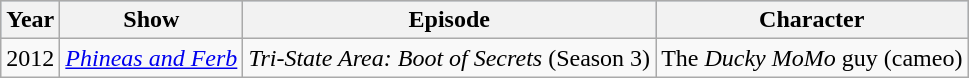<table class="wikitable">
<tr style="background:#B0C4DE;">
<th>Year</th>
<th>Show</th>
<th>Episode</th>
<th>Character</th>
</tr>
<tr>
<td>2012</td>
<td><em><a href='#'>Phineas and Ferb</a></em></td>
<td><em>Tri-State Area: Boot of Secrets</em> (Season 3)</td>
<td>The <em>Ducky MoMo</em> guy (cameo)</td>
</tr>
</table>
